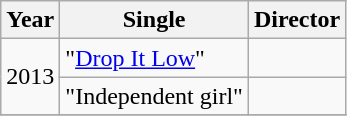<table class="wikitable">
<tr>
<th scope="col">Year</th>
<th scope="col">Single</th>
<th scope="col">Director</th>
</tr>
<tr>
<td rowspan="2">2013</td>
<td>"<a href='#'>Drop It Low</a>"</td>
<td></td>
</tr>
<tr>
<td>"Independent girl"</td>
<td></td>
</tr>
<tr>
</tr>
</table>
